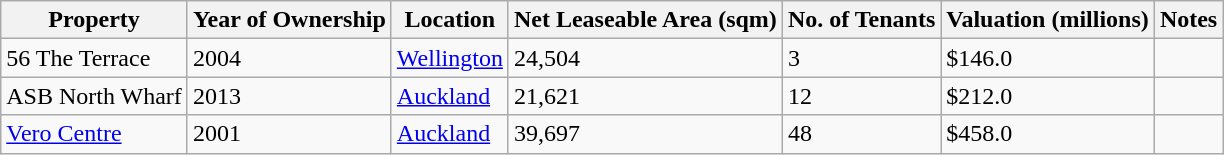<table class="wikitable sortable">
<tr>
<th>Property</th>
<th>Year of Ownership</th>
<th>Location</th>
<th>Net Leaseable Area (sqm)</th>
<th>No. of Tenants</th>
<th>Valuation (millions)</th>
<th class="wikitable unsortable">Notes</th>
</tr>
<tr>
<td>56 The Terrace</td>
<td>2004</td>
<td><a href='#'>Wellington</a></td>
<td>24,504</td>
<td>3</td>
<td>$146.0</td>
<td></td>
</tr>
<tr>
<td>ASB North Wharf</td>
<td>2013</td>
<td><a href='#'>Auckland</a></td>
<td>21,621</td>
<td>12</td>
<td>$212.0</td>
<td></td>
</tr>
<tr>
<td><a href='#'>Vero Centre</a></td>
<td>2001</td>
<td><a href='#'>Auckland</a></td>
<td>39,697</td>
<td>48</td>
<td>$458.0</td>
<td></td>
</tr>
</table>
